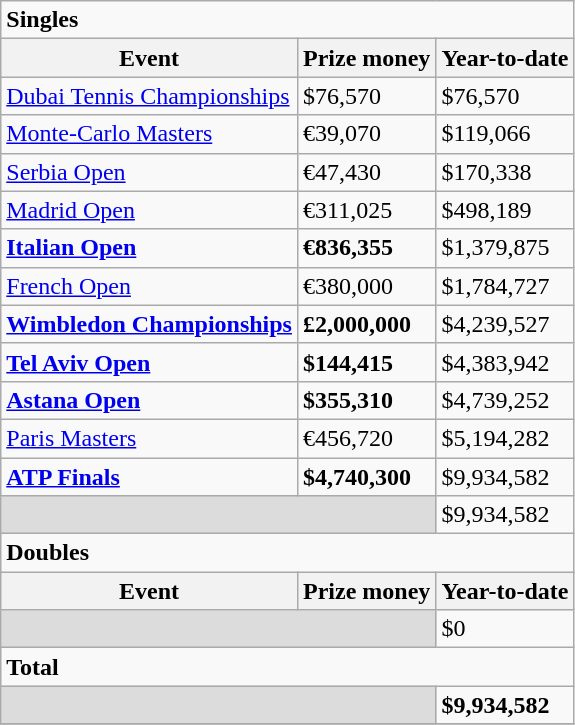<table class="wikitable sortable">
<tr>
<td colspan=3><strong>Singles</strong></td>
</tr>
<tr>
<th>Event</th>
<th>Prize money</th>
<th>Year-to-date</th>
</tr>
<tr>
<td><a href='#'>Dubai Tennis Championships</a></td>
<td>$76,570</td>
<td>$76,570</td>
</tr>
<tr>
<td><a href='#'>Monte-Carlo Masters</a></td>
<td>€39,070</td>
<td>$119,066</td>
</tr>
<tr>
<td><a href='#'>Serbia Open</a></td>
<td>€47,430</td>
<td>$170,338</td>
</tr>
<tr>
<td><a href='#'>Madrid Open</a></td>
<td>€311,025</td>
<td>$498,189</td>
</tr>
<tr>
<td><strong><a href='#'>Italian Open</a></strong></td>
<td><strong>€836,355</strong></td>
<td>$1,379,875</td>
</tr>
<tr>
<td><a href='#'>French Open</a></td>
<td>€380,000</td>
<td>$1,784,727</td>
</tr>
<tr>
<td><strong><a href='#'>Wimbledon Championships</a></strong></td>
<td><strong>£2,000,000</strong></td>
<td>$4,239,527</td>
</tr>
<tr>
<td><strong><a href='#'>Tel Aviv Open</a></strong></td>
<td><strong>$144,415</strong></td>
<td>$4,383,942</td>
</tr>
<tr>
<td><strong><a href='#'>Astana Open</a></strong></td>
<td><strong>$355,310</strong></td>
<td>$4,739,252</td>
</tr>
<tr>
<td><a href='#'>Paris Masters</a></td>
<td>€456,720</td>
<td>$5,194,282</td>
</tr>
<tr>
<td><strong><a href='#'>ATP Finals</a></strong></td>
<td><strong>$4,740,300</strong></td>
<td>$9,934,582</td>
</tr>
<tr class="sortbottom">
<td colspan=2 bgcolor=#DCDCDC></td>
<td>$9,934,582</td>
</tr>
<tr>
<td colspan=3><strong>Doubles</strong></td>
</tr>
<tr>
<th>Event</th>
<th>Prize money</th>
<th>Year-to-date</th>
</tr>
<tr>
<td colspan=2 bgcolor=#DCDCDC></td>
<td>$0</td>
</tr>
<tr>
<td colspan=3><strong>Total</strong></td>
</tr>
<tr class="sortbottom">
<td colspan=2 bgcolor=#DCDCDC></td>
<td><strong>$9,934,582</strong></td>
</tr>
<tr>
</tr>
</table>
